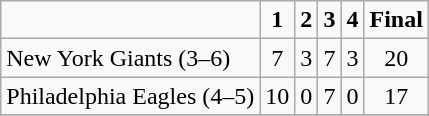<table class="wikitable" 80%>
<tr align="center">
<td></td>
<td><strong>1</strong></td>
<td><strong>2</strong></td>
<td><strong>3</strong></td>
<td><strong>4</strong></td>
<td><strong>Final</strong></td>
</tr>
<tr align="center" bgcolor="">
<td – align="left">New York Giants (3–6)</td>
<td>7</td>
<td>3</td>
<td>7</td>
<td>3</td>
<td>20</td>
</tr>
<tr align="center" bgcolor="">
<td – align="left">Philadelphia Eagles (4–5)</td>
<td>10</td>
<td>0</td>
<td>7</td>
<td>0</td>
<td>17</td>
</tr>
<tr align="center" bgcolor="">
</tr>
</table>
